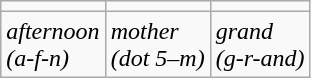<table class=wikitable>
<tr>
<td></td>
<td></td>
<td></td>
</tr>
<tr>
<td><em>afternoon<br>(a-f-n)</em></td>
<td><em>mother<br>(dot 5–m)</em></td>
<td><em>grand<br>(g-r-and)</em></td>
</tr>
</table>
